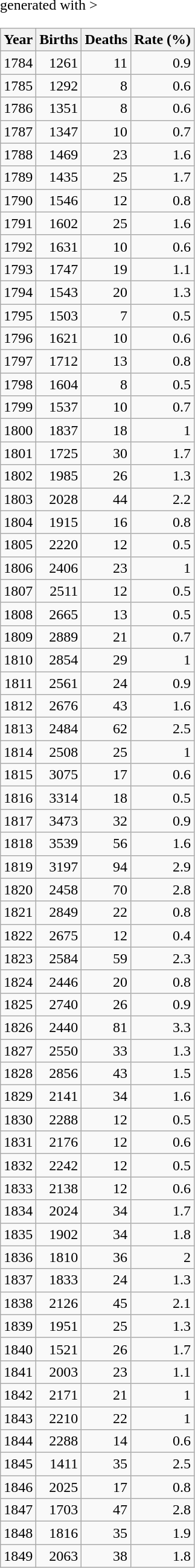<table class="wikitable sortable" <hiddentext>generated with >
<tr align="right" valign="bottom">
<th>Year</th>
<th>Births</th>
<th>Deaths</th>
<th>Rate (%)</th>
</tr>
<tr align="right" valign="bottom">
<td>1784</td>
<td>1261</td>
<td>11</td>
<td>0.9</td>
</tr>
<tr align="right" valign="bottom">
<td>1785</td>
<td>1292</td>
<td>8</td>
<td>0.6</td>
</tr>
<tr align="right" valign="bottom">
<td height="13">1786</td>
<td>1351</td>
<td>8</td>
<td>0.6</td>
</tr>
<tr align="right" valign="bottom">
<td height="13">1787</td>
<td>1347</td>
<td>10</td>
<td>0.7</td>
</tr>
<tr align="right" valign="bottom">
<td height="13">1788</td>
<td>1469</td>
<td>23</td>
<td>1.6</td>
</tr>
<tr align="right" valign="bottom">
<td height="13">1789</td>
<td>1435</td>
<td>25</td>
<td>1.7</td>
</tr>
<tr align="right" valign="bottom">
<td height="13">1790</td>
<td>1546</td>
<td>12</td>
<td>0.8</td>
</tr>
<tr align="right" valign="bottom">
<td height="13">1791</td>
<td>1602</td>
<td>25</td>
<td>1.6</td>
</tr>
<tr align="right" valign="bottom">
<td height="13">1792</td>
<td>1631</td>
<td>10</td>
<td>0.6</td>
</tr>
<tr align="right" valign="bottom">
<td height="13">1793</td>
<td>1747</td>
<td>19</td>
<td>1.1</td>
</tr>
<tr align="right" valign="bottom">
<td height="13">1794</td>
<td>1543</td>
<td>20</td>
<td>1.3</td>
</tr>
<tr align="right" valign="bottom">
<td height="13">1795</td>
<td>1503</td>
<td>7</td>
<td>0.5</td>
</tr>
<tr align="right" valign="bottom">
<td height="13">1796</td>
<td>1621</td>
<td>10</td>
<td>0.6</td>
</tr>
<tr align="right" valign="bottom">
<td height="13">1797</td>
<td>1712</td>
<td>13</td>
<td>0.8</td>
</tr>
<tr align="right" valign="bottom">
<td height="13">1798</td>
<td>1604</td>
<td>8</td>
<td>0.5</td>
</tr>
<tr align="right" valign="bottom">
<td height="13">1799</td>
<td>1537</td>
<td>10</td>
<td>0.7</td>
</tr>
<tr align="right" valign="bottom">
<td height="13">1800</td>
<td>1837</td>
<td>18</td>
<td>1</td>
</tr>
<tr align="right" valign="bottom">
<td height="13">1801</td>
<td>1725</td>
<td>30</td>
<td>1.7</td>
</tr>
<tr align="right" valign="bottom">
<td height="13">1802</td>
<td>1985</td>
<td>26</td>
<td>1.3</td>
</tr>
<tr align="right" valign="bottom">
<td height="13">1803</td>
<td>2028</td>
<td>44</td>
<td>2.2</td>
</tr>
<tr align="right" valign="bottom">
<td height="13">1804</td>
<td>1915</td>
<td>16</td>
<td>0.8</td>
</tr>
<tr align="right" valign="bottom">
<td height="13">1805</td>
<td>2220</td>
<td>12</td>
<td>0.5</td>
</tr>
<tr align="right" valign="bottom">
<td height="13">1806</td>
<td>2406</td>
<td>23</td>
<td>1</td>
</tr>
<tr align="right" valign="bottom">
<td height="13">1807</td>
<td>2511</td>
<td>12</td>
<td>0.5</td>
</tr>
<tr align="right" valign="bottom">
<td height="13">1808</td>
<td>2665</td>
<td>13</td>
<td>0.5</td>
</tr>
<tr align="right" valign="bottom">
<td height="13">1809</td>
<td>2889</td>
<td>21</td>
<td>0.7</td>
</tr>
<tr align="right" valign="bottom">
<td height="13">1810</td>
<td>2854</td>
<td>29</td>
<td>1</td>
</tr>
<tr align="right" valign="bottom">
<td height="13">1811</td>
<td>2561</td>
<td>24</td>
<td>0.9</td>
</tr>
<tr align="right" valign="bottom">
<td height="13">1812</td>
<td>2676</td>
<td>43</td>
<td>1.6</td>
</tr>
<tr align="right" valign="bottom">
<td height="13">1813</td>
<td>2484</td>
<td>62</td>
<td>2.5</td>
</tr>
<tr align="right" valign="bottom">
<td height="13">1814</td>
<td>2508</td>
<td>25</td>
<td>1</td>
</tr>
<tr align="right" valign="bottom">
<td height="13">1815</td>
<td>3075</td>
<td>17</td>
<td>0.6</td>
</tr>
<tr align="right" valign="bottom">
<td height="13">1816</td>
<td>3314</td>
<td>18</td>
<td>0.5</td>
</tr>
<tr align="right" valign="bottom">
<td height="13">1817</td>
<td>3473</td>
<td>32</td>
<td>0.9</td>
</tr>
<tr align="right" valign="bottom">
<td height="13">1818</td>
<td>3539</td>
<td>56</td>
<td>1.6</td>
</tr>
<tr align="right" valign="bottom">
<td height="13">1819</td>
<td>3197</td>
<td>94</td>
<td>2.9</td>
</tr>
<tr align="right" valign="bottom">
<td height="13">1820</td>
<td>2458</td>
<td>70</td>
<td>2.8</td>
</tr>
<tr align="right" valign="bottom">
<td height="13">1821</td>
<td>2849</td>
<td>22</td>
<td>0.8</td>
</tr>
<tr align="right" valign="bottom">
<td height="13">1822</td>
<td>2675</td>
<td>12</td>
<td>0.4</td>
</tr>
<tr align="right" valign="bottom">
<td height="13">1823</td>
<td>2584</td>
<td>59</td>
<td>2.3</td>
</tr>
<tr align="right" valign="bottom">
<td height="13">1824</td>
<td>2446</td>
<td>20</td>
<td>0.8</td>
</tr>
<tr align="right" valign="bottom">
<td height="13">1825</td>
<td>2740</td>
<td>26</td>
<td>0.9</td>
</tr>
<tr align="right" valign="bottom">
<td height="13">1826</td>
<td>2440</td>
<td>81</td>
<td>3.3</td>
</tr>
<tr align="right" valign="bottom">
<td height="13">1827</td>
<td>2550</td>
<td>33</td>
<td>1.3</td>
</tr>
<tr align="right" valign="bottom">
<td height="13">1828</td>
<td>2856</td>
<td>43</td>
<td>1.5</td>
</tr>
<tr align="right" valign="bottom">
<td height="13">1829</td>
<td>2141</td>
<td>34</td>
<td>1.6</td>
</tr>
<tr align="right" valign="bottom">
<td height="13">1830</td>
<td>2288</td>
<td>12</td>
<td>0.5</td>
</tr>
<tr align="right" valign="bottom">
<td height="13">1831</td>
<td>2176</td>
<td>12</td>
<td>0.6</td>
</tr>
<tr align="right" valign="bottom">
<td height="13">1832</td>
<td>2242</td>
<td>12</td>
<td>0.5</td>
</tr>
<tr align="right" valign="bottom">
<td height="13">1833</td>
<td>2138</td>
<td>12</td>
<td>0.6</td>
</tr>
<tr align="right" valign="bottom">
<td height="13">1834</td>
<td>2024</td>
<td>34</td>
<td>1.7</td>
</tr>
<tr align="right" valign="bottom">
<td height="13">1835</td>
<td>1902</td>
<td>34</td>
<td>1.8</td>
</tr>
<tr align="right" valign="bottom">
<td height="13">1836</td>
<td>1810</td>
<td>36</td>
<td>2</td>
</tr>
<tr align="right" valign="bottom">
<td height="13">1837</td>
<td>1833</td>
<td>24</td>
<td>1.3</td>
</tr>
<tr align="right" valign="bottom">
<td height="13">1838</td>
<td>2126</td>
<td>45</td>
<td>2.1</td>
</tr>
<tr align="right" valign="bottom">
<td height="13">1839</td>
<td>1951</td>
<td>25</td>
<td>1.3</td>
</tr>
<tr align="right" valign="bottom">
<td height="13">1840</td>
<td>1521</td>
<td>26</td>
<td>1.7</td>
</tr>
<tr align="right" valign="bottom">
<td height="13">1841</td>
<td>2003</td>
<td>23</td>
<td>1.1</td>
</tr>
<tr align="right" valign="bottom">
<td height="13">1842</td>
<td>2171</td>
<td>21</td>
<td>1</td>
</tr>
<tr align="right" valign="bottom">
<td height="13">1843</td>
<td>2210</td>
<td>22</td>
<td>1</td>
</tr>
<tr align="right" valign="bottom">
<td height="13">1844</td>
<td>2288</td>
<td>14</td>
<td>0.6</td>
</tr>
<tr align="right" valign="bottom">
<td height="13">1845</td>
<td>1411</td>
<td>35</td>
<td>2.5</td>
</tr>
<tr align="right" valign="bottom">
<td height="13">1846</td>
<td>2025</td>
<td>17</td>
<td>0.8</td>
</tr>
<tr align="right" valign="bottom">
<td height="13">1847</td>
<td>1703</td>
<td>47</td>
<td>2.8</td>
</tr>
<tr align="right" valign="bottom">
<td height="13">1848</td>
<td>1816</td>
<td>35</td>
<td>1.9</td>
</tr>
<tr align="right" valign="bottom">
<td height="13">1849</td>
<td>2063</td>
<td>38</td>
<td>1.8</td>
</tr>
</table>
